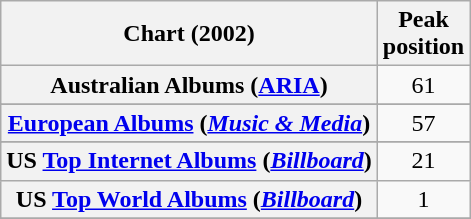<table class="wikitable sortable plainrowheaders" style="text-align:center">
<tr>
<th scope="col">Chart (2002)</th>
<th scope="col">Peak<br>position</th>
</tr>
<tr>
<th scope="row">Australian Albums (<a href='#'>ARIA</a>)</th>
<td align="center">61</td>
</tr>
<tr>
</tr>
<tr>
</tr>
<tr>
</tr>
<tr>
<th scope="row"><a href='#'>European Albums</a> (<em><a href='#'>Music & Media</a></em>)</th>
<td>57</td>
</tr>
<tr>
</tr>
<tr>
</tr>
<tr>
</tr>
<tr>
</tr>
<tr>
</tr>
<tr>
</tr>
<tr>
<th scope="row">US <a href='#'>Top Internet Albums</a> (<em><a href='#'>Billboard</a></em>)</th>
<td>21</td>
</tr>
<tr>
<th scope="row">US <a href='#'>Top World Albums</a> (<em><a href='#'>Billboard</a></em>)</th>
<td>1</td>
</tr>
<tr>
</tr>
</table>
